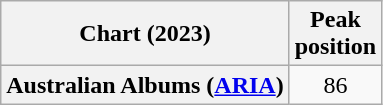<table class="wikitable plainrowheaders" style="text-align:center">
<tr>
<th scope="col">Chart (2023)</th>
<th scope="col">Peak<br>position</th>
</tr>
<tr>
<th scope="row">Australian Albums (<a href='#'>ARIA</a>)</th>
<td>86</td>
</tr>
</table>
